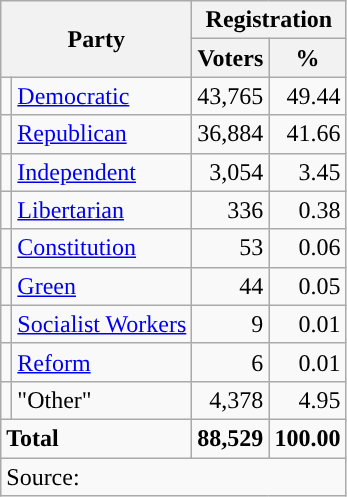<table class="wikitable">
<tr>
<th colspan="2" rowspan="2">Party</th>
<th colspan="2">Registration</th>
</tr>
<tr>
<th>Voters</th>
<th>%</th>
</tr>
<tr>
<td style="background-color:"></td>
<td><a href='#'>Democratic</a></td>
<td style="text-align:right;">43,765</td>
<td style="text-align:right;">49.44</td>
</tr>
<tr>
<td style="background-color:"></td>
<td><a href='#'>Republican</a></td>
<td style="text-align:right;">36,884</td>
<td style="text-align:right;">41.66</td>
</tr>
<tr>
<td style="background-color:"></td>
<td><a href='#'>Independent</a></td>
<td style="text-align:right;">3,054</td>
<td style="text-align:right;">3.45</td>
</tr>
<tr>
<td style="background-color:"></td>
<td><a href='#'>Libertarian</a></td>
<td style="text-align:right;">336</td>
<td style="text-align:right;">0.38</td>
</tr>
<tr>
<td style="background-color:"></td>
<td><a href='#'>Constitution</a></td>
<td style="text-align:right;">53</td>
<td style="text-align:right;">0.06</td>
</tr>
<tr>
<td style="background-color:"></td>
<td><a href='#'>Green</a></td>
<td style="text-align:right;">44</td>
<td style="text-align:right;">0.05</td>
</tr>
<tr>
<td style="background-color:"></td>
<td><a href='#'>Socialist Workers</a></td>
<td style="text-align:right;">9</td>
<td style="text-align:right;">0.01</td>
</tr>
<tr>
<td style="background-color:"></td>
<td><a href='#'>Reform</a></td>
<td style="text-align:right;">6</td>
<td style="text-align:right;">0.01</td>
</tr>
<tr>
<td></td>
<td>"Other"</td>
<td style="text-align:right;">4,378</td>
<td style="text-align:right;">4.95</td>
</tr>
<tr>
<td colspan="2"><strong>Total</strong></td>
<td style="text-align:right;"><strong>88,529</strong></td>
<td style="text-align:right;"><strong>100.00</strong></td>
</tr>
<tr>
<td colspan="4">Source: <em></em></td>
</tr>
</table>
